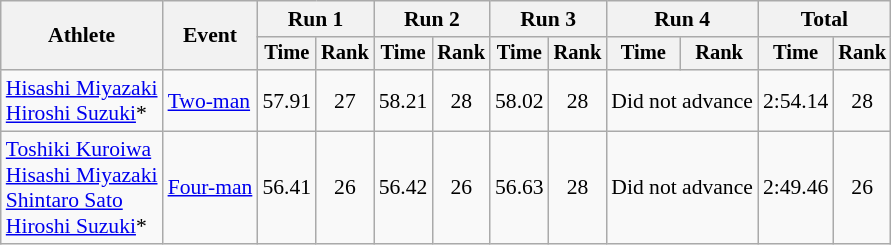<table class="wikitable" style="font-size:90%">
<tr>
<th rowspan="2">Athlete</th>
<th rowspan="2">Event</th>
<th colspan="2">Run 1</th>
<th colspan="2">Run 2</th>
<th colspan="2">Run 3</th>
<th colspan="2">Run 4</th>
<th colspan="2">Total</th>
</tr>
<tr style="font-size:95%">
<th>Time</th>
<th>Rank</th>
<th>Time</th>
<th>Rank</th>
<th>Time</th>
<th>Rank</th>
<th>Time</th>
<th>Rank</th>
<th>Time</th>
<th>Rank</th>
</tr>
<tr align=center>
<td align=left><a href='#'>Hisashi Miyazaki</a><br><a href='#'>Hiroshi Suzuki</a>*</td>
<td align=left><a href='#'>Two-man</a></td>
<td>57.91</td>
<td>27</td>
<td>58.21</td>
<td>28</td>
<td>58.02</td>
<td>28</td>
<td colspan=2>Did not advance</td>
<td>2:54.14</td>
<td>28</td>
</tr>
<tr align=center>
<td align=left><a href='#'>Toshiki Kuroiwa</a><br><a href='#'>Hisashi Miyazaki</a><br><a href='#'>Shintaro Sato</a><br><a href='#'>Hiroshi Suzuki</a>*</td>
<td align=left><a href='#'>Four-man</a></td>
<td>56.41</td>
<td>26</td>
<td>56.42</td>
<td>26</td>
<td>56.63</td>
<td>28</td>
<td colspan=2>Did not advance</td>
<td>2:49.46</td>
<td>26</td>
</tr>
</table>
